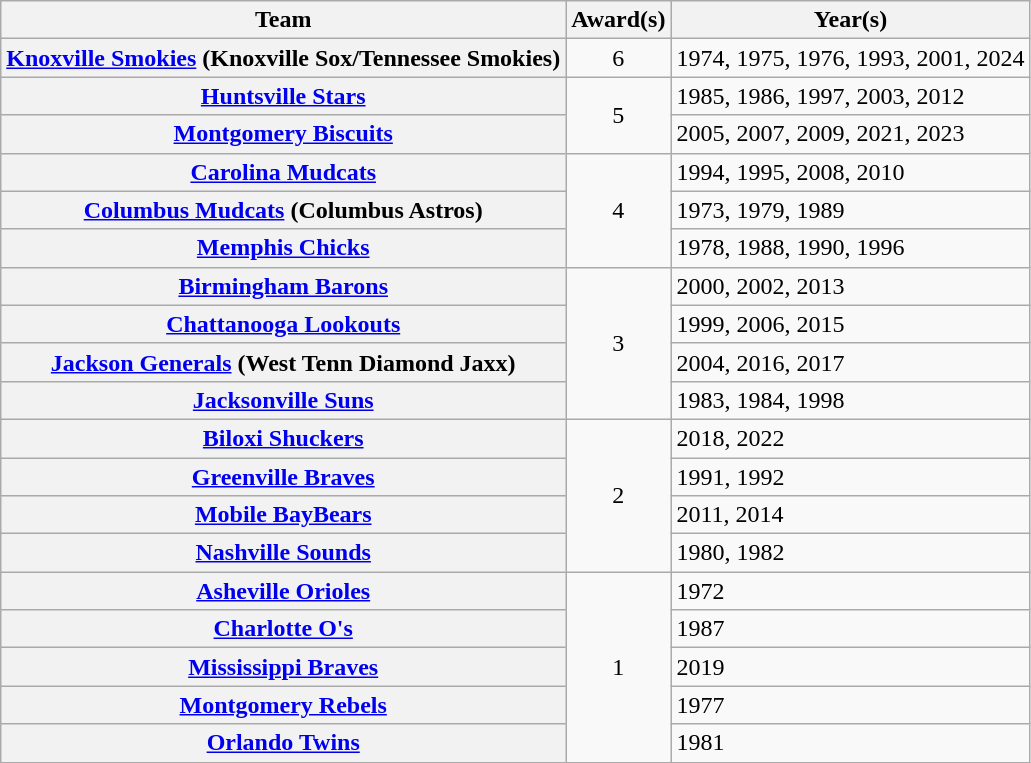<table class="wikitable sortable plainrowheaders" style="text-align:left">
<tr>
<th scope="col">Team</th>
<th scope="col">Award(s)</th>
<th scope="col">Year(s)</th>
</tr>
<tr>
<th scope="row"><strong><a href='#'>Knoxville Smokies</a></strong> (Knoxville Sox/Tennessee Smokies)</th>
<td style="text-align:center">6</td>
<td>1974, 1975, 1976, 1993, 2001, 2024</td>
</tr>
<tr>
<th scope="row"><a href='#'>Huntsville Stars</a></th>
<td style="text-align:center" rowspan="2">5</td>
<td>1985, 1986, 1997, 2003, 2012</td>
</tr>
<tr>
<th scope="row"><strong><a href='#'>Montgomery Biscuits</a></strong></th>
<td>2005, 2007, 2009, 2021, 2023</td>
</tr>
<tr>
<th scope="row"><a href='#'>Carolina Mudcats</a></th>
<td style="text-align:center" rowspan="3">4</td>
<td>1994, 1995, 2008, 2010</td>
</tr>
<tr>
<th scope="row"><a href='#'>Columbus Mudcats</a> (Columbus Astros)</th>
<td>1973, 1979, 1989</td>
</tr>
<tr>
<th scope="row"><a href='#'>Memphis Chicks</a></th>
<td>1978, 1988, 1990, 1996</td>
</tr>
<tr>
<th scope="row"><strong><a href='#'>Birmingham Barons</a></strong></th>
<td style="text-align:center" rowspan="4">3</td>
<td>2000, 2002, 2013</td>
</tr>
<tr>
<th scope="row"><strong><a href='#'>Chattanooga Lookouts</a></strong></th>
<td>1999, 2006, 2015</td>
</tr>
<tr>
<th scope="row"><a href='#'>Jackson Generals</a> (West Tenn Diamond Jaxx)</th>
<td>2004, 2016, 2017</td>
</tr>
<tr>
<th scope="row"><a href='#'>Jacksonville Suns</a></th>
<td>1983, 1984, 1998</td>
</tr>
<tr>
<th scope="row"><strong><a href='#'>Biloxi Shuckers</a></strong></th>
<td style="text-align:center" rowspan="4">2</td>
<td>2018, 2022</td>
</tr>
<tr>
<th scope="row"><a href='#'>Greenville Braves</a></th>
<td>1991, 1992</td>
</tr>
<tr>
<th scope="row"><a href='#'>Mobile BayBears</a></th>
<td>2011, 2014</td>
</tr>
<tr>
<th scope="row"><a href='#'>Nashville Sounds</a></th>
<td>1980, 1982</td>
</tr>
<tr>
<th scope="row"><a href='#'>Asheville Orioles</a></th>
<td style="text-align:center" rowspan="5">1</td>
<td>1972</td>
</tr>
<tr>
<th scope="row"><a href='#'>Charlotte O's</a></th>
<td>1987</td>
</tr>
<tr>
<th scope="row"><a href='#'>Mississippi Braves</a></th>
<td>2019</td>
</tr>
<tr>
<th scope="row"><a href='#'>Montgomery Rebels</a></th>
<td>1977</td>
</tr>
<tr>
<th scope="row"><a href='#'>Orlando Twins</a></th>
<td>1981</td>
</tr>
</table>
